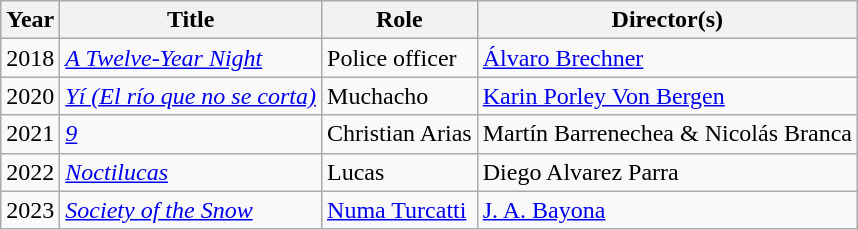<table class="wikitable sortable">
<tr>
<th scope="col">Year</th>
<th scope="col">Title</th>
<th scope="col">Role</th>
<th scope="col">Director(s)</th>
</tr>
<tr>
<td>2018</td>
<td><em><a href='#'>A Twelve-Year Night</a></em></td>
<td>Police officer</td>
<td><a href='#'>Álvaro Brechner</a></td>
</tr>
<tr>
<td>2020</td>
<td><em><a href='#'>Yí (El río que no se corta)</a></em></td>
<td>Muchacho</td>
<td><a href='#'>Karin Porley Von Bergen</a></td>
</tr>
<tr>
<td>2021</td>
<td><a href='#'><em>9</em></a></td>
<td>Christian Arias</td>
<td>Martín Barrenechea & Nicolás Branca</td>
</tr>
<tr>
<td>2022</td>
<td><a href='#'><em>Noctilucas</em></a></td>
<td>Lucas</td>
<td>Diego Alvarez Parra</td>
</tr>
<tr>
<td>2023</td>
<td><em><a href='#'>Society of the Snow</a></em></td>
<td><a href='#'>Numa Turcatti</a></td>
<td><a href='#'>J. A. Bayona</a></td>
</tr>
</table>
